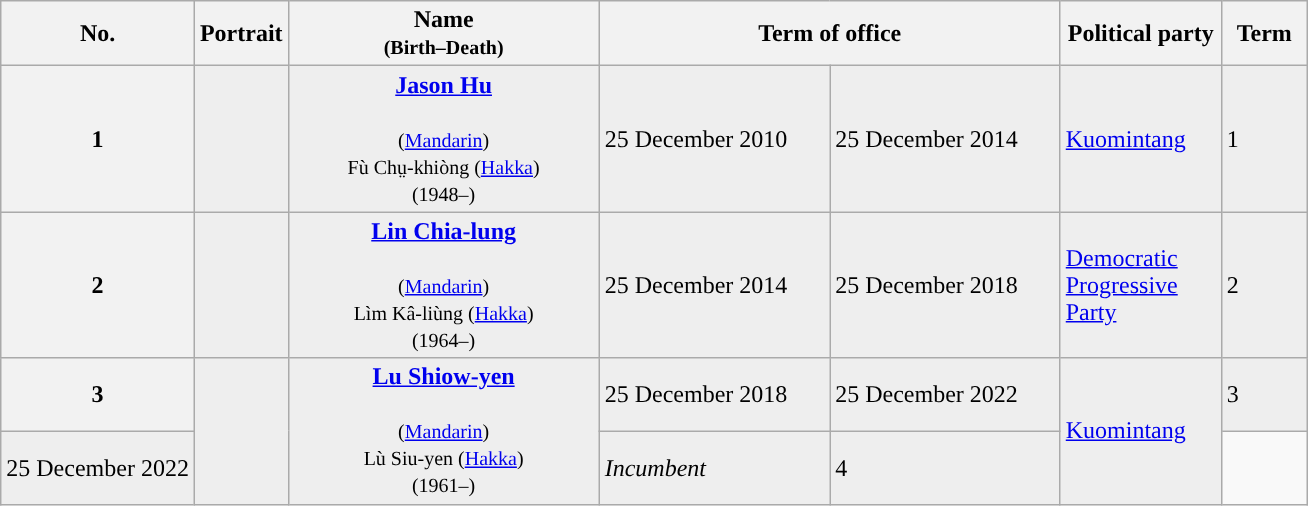<table class=wikitable>
<tr>
<th>No.</th>
<th>Portrait</th>
<th width="200">Name<br><small>(Birth–Death)</small></th>
<th colspan=2 width="300">Term of office</th>
<th width="100">Political party</th>
<th width = "50">Term</th>
</tr>
<tr - bgcolor=#EEEEEE>
<th style="background:">1</th>
<td align=center></td>
<td align=center><strong><a href='#'>Jason Hu</a></strong> <br><br><small> (<a href='#'>Mandarin</a>)<br>Fù Chṳ-khiòng (<a href='#'>Hakka</a>)<br>(1948–)</small></td>
<td>25 December 2010</td>
<td>25 December 2014 </td>
<td><a href='#'>Kuomintang</a></td>
<td>1</td>
</tr>
<tr - bgcolor=#EEEEEE>
<th style="background:">2</th>
<td align=center></td>
<td align=center><strong><a href='#'>Lin Chia-lung</a></strong> <br><br><small> (<a href='#'>Mandarin</a>)<br>Lìm Kâ-liùng (<a href='#'>Hakka</a>)<br>(1964–)</small></td>
<td>25 December 2014</td>
<td>25 December 2018 </td>
<td><a href='#'>Democratic Progressive Party</a></td>
<td>2</td>
</tr>
<tr - bgcolor=#EEEEEE>
<th style="background:">3</th>
<td rowspan="2" align="center"></td>
<td rowspan="2" align="center"><strong><a href='#'>Lu Shiow-yen</a></strong> <br><br><small> (<a href='#'>Mandarin</a>)<br>Lù Siu-yen (<a href='#'>Hakka</a>)<br>(1961–)</small></td>
<td>25 December 2018</td>
<td>25 December 2022</td>
<td rowspan="2"><a href='#'>Kuomintang</a></td>
<td>3</td>
</tr>
<tr - bgcolor=#EEEEEE>
<td>25 December 2022</td>
<td><em>Incumbent</em></td>
<td>4</td>
</tr>
</table>
